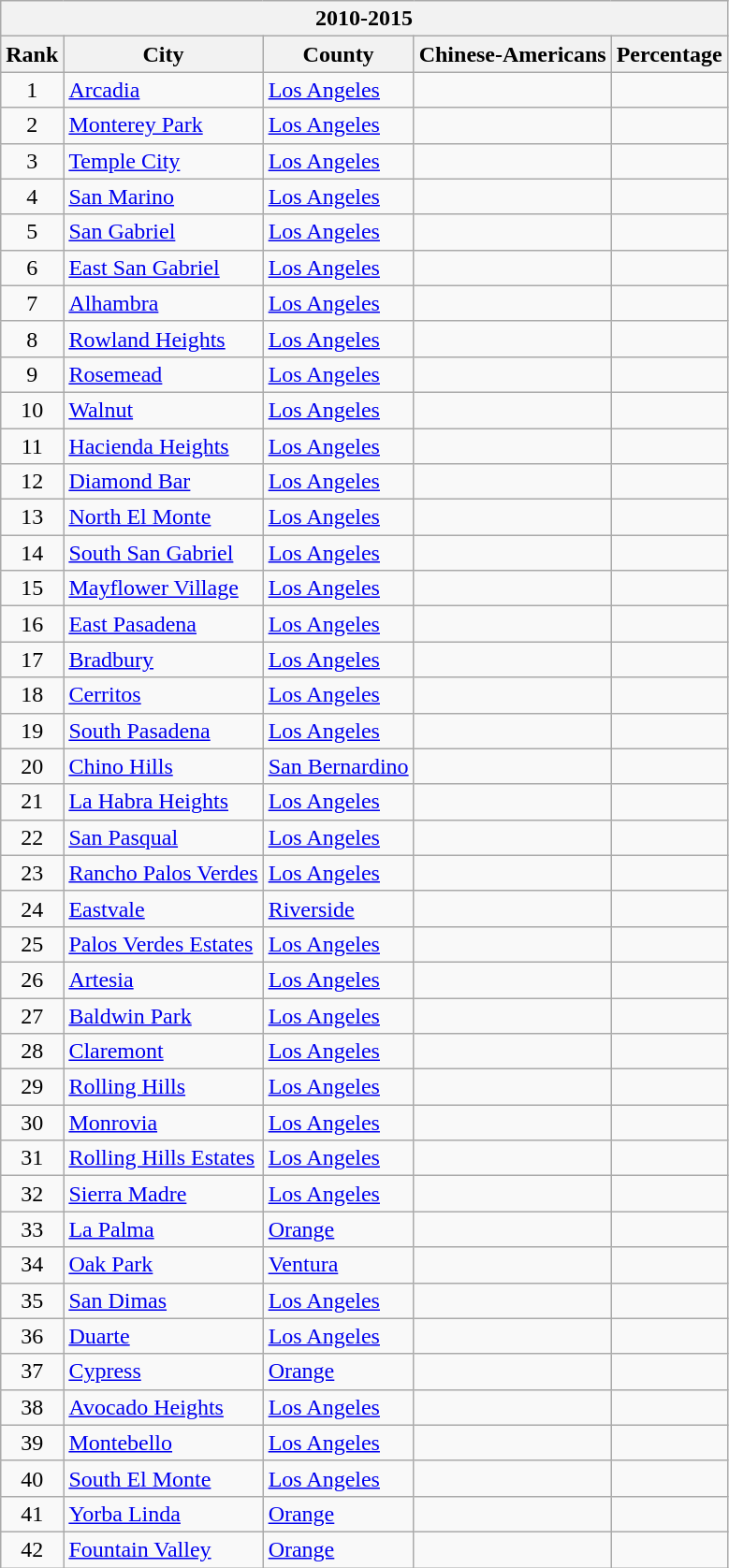<table class="wikitable sortable collapsible">
<tr>
<th colspan="5">2010-2015</th>
</tr>
<tr>
<th>Rank</th>
<th>City</th>
<th>County</th>
<th>Chinese-Americans</th>
<th>Percentage</th>
</tr>
<tr>
<td align=center>1</td>
<td><a href='#'>Arcadia</a></td>
<td><a href='#'>Los Angeles</a></td>
<td align=right></td>
<td align=right></td>
</tr>
<tr>
<td align=center>2</td>
<td><a href='#'>Monterey Park</a></td>
<td><a href='#'>Los Angeles</a></td>
<td align=right></td>
<td align=right></td>
</tr>
<tr>
<td align=center>3</td>
<td><a href='#'>Temple City</a></td>
<td><a href='#'>Los Angeles</a></td>
<td align=right></td>
<td align=right></td>
</tr>
<tr>
<td align=center>4</td>
<td><a href='#'>San Marino</a></td>
<td><a href='#'>Los Angeles</a></td>
<td align=right></td>
<td align=right></td>
</tr>
<tr>
<td align=center>5</td>
<td><a href='#'>San Gabriel</a></td>
<td><a href='#'>Los Angeles</a></td>
<td align=right></td>
<td align=right></td>
</tr>
<tr>
<td align=center>6</td>
<td><a href='#'>East San Gabriel</a></td>
<td><a href='#'>Los Angeles</a></td>
<td align=right></td>
<td align=right></td>
</tr>
<tr>
<td align=center>7</td>
<td><a href='#'>Alhambra</a></td>
<td><a href='#'>Los Angeles</a></td>
<td align=right></td>
<td align=right></td>
</tr>
<tr>
<td align=center>8</td>
<td><a href='#'>Rowland Heights</a></td>
<td><a href='#'>Los Angeles</a></td>
<td align=right></td>
<td align=right></td>
</tr>
<tr>
<td align=center>9</td>
<td><a href='#'>Rosemead</a></td>
<td><a href='#'>Los Angeles</a></td>
<td align=right></td>
<td align=right></td>
</tr>
<tr>
<td align=center>10</td>
<td><a href='#'>Walnut</a></td>
<td><a href='#'>Los Angeles</a></td>
<td align=right></td>
<td align=right></td>
</tr>
<tr>
<td align=center>11</td>
<td><a href='#'>Hacienda Heights</a></td>
<td><a href='#'>Los Angeles</a></td>
<td align=right></td>
<td align=right></td>
</tr>
<tr>
<td align=center>12</td>
<td><a href='#'>Diamond Bar</a></td>
<td><a href='#'>Los Angeles</a></td>
<td align=right></td>
<td align=right></td>
</tr>
<tr>
<td align=center>13</td>
<td><a href='#'>North El Monte</a></td>
<td><a href='#'>Los Angeles</a></td>
<td align=right></td>
<td align=right></td>
</tr>
<tr>
<td align=center>14</td>
<td><a href='#'>South San Gabriel</a></td>
<td><a href='#'>Los Angeles</a></td>
<td align=right></td>
<td align=right></td>
</tr>
<tr>
<td align=center>15</td>
<td><a href='#'>Mayflower Village</a></td>
<td><a href='#'>Los Angeles</a></td>
<td align=right></td>
<td align=right></td>
</tr>
<tr>
<td align=center>16</td>
<td><a href='#'>East Pasadena</a></td>
<td><a href='#'>Los Angeles</a></td>
<td align=right></td>
<td align=right></td>
</tr>
<tr>
<td align=center>17</td>
<td><a href='#'>Bradbury</a></td>
<td><a href='#'>Los Angeles</a></td>
<td align=right></td>
<td align=right></td>
</tr>
<tr>
<td align=center>18</td>
<td><a href='#'>Cerritos</a></td>
<td><a href='#'>Los Angeles</a></td>
<td align=right></td>
<td align=right></td>
</tr>
<tr>
<td align=center>19</td>
<td><a href='#'>South Pasadena</a></td>
<td><a href='#'>Los Angeles</a></td>
<td align=right></td>
<td align=right></td>
</tr>
<tr>
<td align=center>20</td>
<td><a href='#'>Chino Hills</a></td>
<td><a href='#'>San Bernardino</a></td>
<td align=right></td>
<td align=right></td>
</tr>
<tr>
<td align=center>21</td>
<td><a href='#'>La Habra Heights</a></td>
<td><a href='#'>Los Angeles</a></td>
<td align=right></td>
<td align=right></td>
</tr>
<tr>
<td align=center>22</td>
<td><a href='#'>San Pasqual</a></td>
<td><a href='#'>Los Angeles</a></td>
<td align=right></td>
<td align=right></td>
</tr>
<tr>
<td align=center>23</td>
<td><a href='#'>Rancho Palos Verdes</a></td>
<td><a href='#'>Los Angeles</a></td>
<td align=right></td>
<td align=right></td>
</tr>
<tr>
<td align=center>24</td>
<td><a href='#'>Eastvale</a></td>
<td><a href='#'>Riverside</a></td>
<td align=right></td>
<td align=right></td>
</tr>
<tr>
<td align=center>25</td>
<td><a href='#'>Palos Verdes Estates</a></td>
<td><a href='#'>Los Angeles</a></td>
<td align=right></td>
<td align=right></td>
</tr>
<tr>
<td align=center>26</td>
<td><a href='#'>Artesia</a></td>
<td><a href='#'>Los Angeles</a></td>
<td align=right></td>
<td align=right></td>
</tr>
<tr>
<td align=center>27</td>
<td><a href='#'>Baldwin Park</a></td>
<td><a href='#'>Los Angeles</a></td>
<td align=right></td>
<td align=right></td>
</tr>
<tr>
<td align=center>28</td>
<td><a href='#'>Claremont</a></td>
<td><a href='#'>Los Angeles</a></td>
<td align=right></td>
<td align=right></td>
</tr>
<tr>
<td align=center>29</td>
<td><a href='#'>Rolling Hills</a></td>
<td><a href='#'>Los Angeles</a></td>
<td align=right></td>
<td align=right></td>
</tr>
<tr>
<td align=center>30</td>
<td><a href='#'>Monrovia</a></td>
<td><a href='#'>Los Angeles</a></td>
<td align=right></td>
<td align=right></td>
</tr>
<tr>
<td align=center>31</td>
<td><a href='#'>Rolling Hills Estates</a></td>
<td><a href='#'>Los Angeles</a></td>
<td align=right></td>
<td align=right></td>
</tr>
<tr>
<td align=center>32</td>
<td><a href='#'>Sierra Madre</a></td>
<td><a href='#'>Los Angeles</a></td>
<td align=right></td>
<td align=right></td>
</tr>
<tr>
<td align=center>33</td>
<td><a href='#'>La Palma</a></td>
<td><a href='#'>Orange</a></td>
<td align=right></td>
<td align=right></td>
</tr>
<tr>
<td align=center>34</td>
<td><a href='#'>Oak Park</a></td>
<td><a href='#'>Ventura</a></td>
<td align=right></td>
<td align=right></td>
</tr>
<tr>
<td align=center>35</td>
<td><a href='#'>San Dimas</a></td>
<td><a href='#'>Los Angeles</a></td>
<td align=right></td>
<td align=right></td>
</tr>
<tr>
<td align=center>36</td>
<td><a href='#'>Duarte</a></td>
<td><a href='#'>Los Angeles</a></td>
<td align=right></td>
<td align=right></td>
</tr>
<tr>
<td align=center>37</td>
<td><a href='#'>Cypress</a></td>
<td><a href='#'>Orange</a></td>
<td align=right></td>
<td align=right></td>
</tr>
<tr>
<td align=center>38</td>
<td><a href='#'>Avocado Heights</a></td>
<td><a href='#'>Los Angeles</a></td>
<td align=right></td>
<td align=right></td>
</tr>
<tr>
<td align=center>39</td>
<td><a href='#'>Montebello</a></td>
<td><a href='#'>Los Angeles</a></td>
<td align=right></td>
<td align=right></td>
</tr>
<tr>
<td align=center>40</td>
<td><a href='#'>South El Monte</a></td>
<td><a href='#'>Los Angeles</a></td>
<td align=right></td>
<td align=right></td>
</tr>
<tr>
<td align=center>41</td>
<td><a href='#'>Yorba Linda</a></td>
<td><a href='#'>Orange</a></td>
<td align=right></td>
<td align=right></td>
</tr>
<tr>
<td align=center>42</td>
<td><a href='#'>Fountain Valley</a></td>
<td><a href='#'>Orange</a></td>
<td align=right></td>
<td align=right></td>
</tr>
</table>
